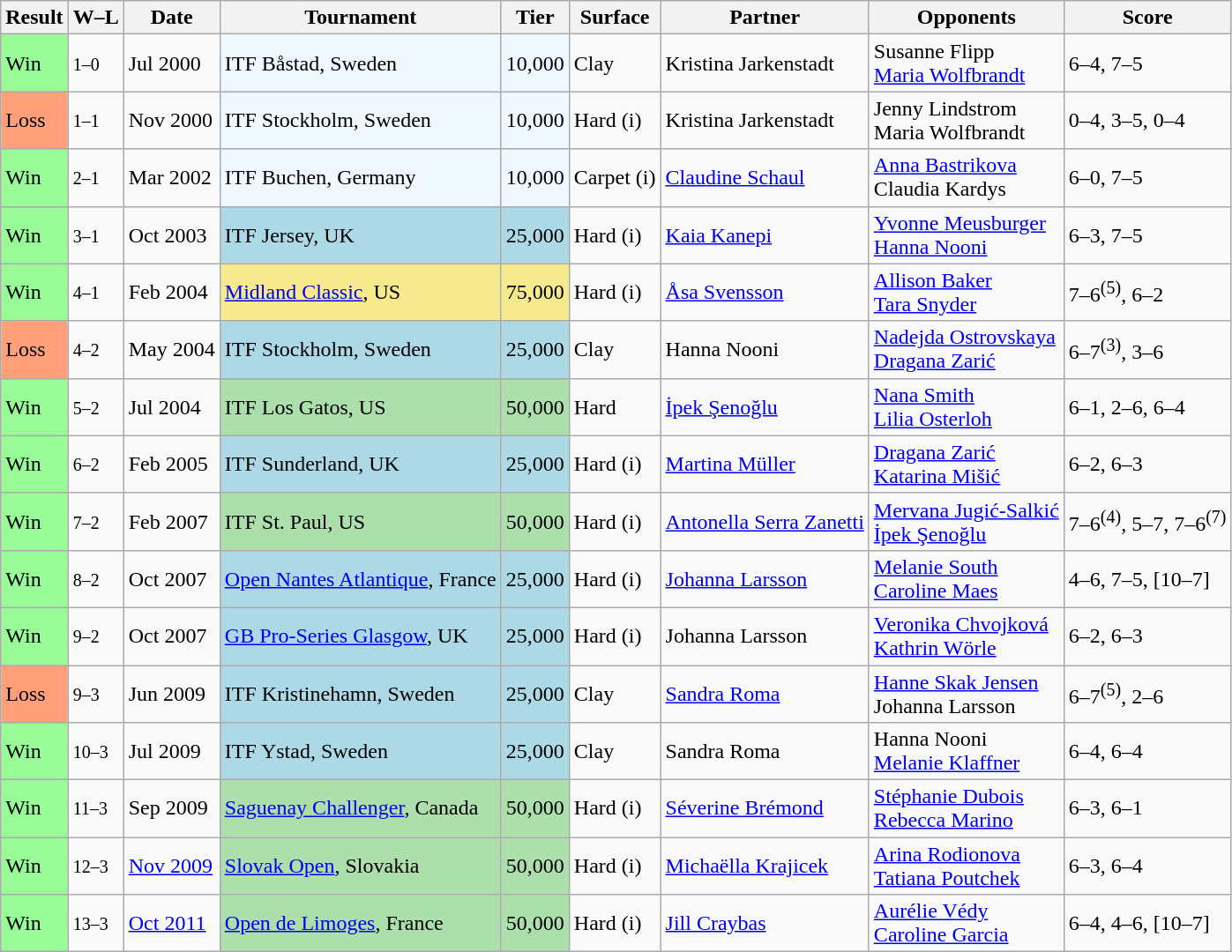<table class="sortable wikitable">
<tr>
<th>Result</th>
<th class="unsortable">W–L</th>
<th>Date</th>
<th>Tournament</th>
<th>Tier</th>
<th>Surface</th>
<th>Partner</th>
<th>Opponents</th>
<th class="unsortable">Score</th>
</tr>
<tr>
<td style="background:#98fb98;">Win</td>
<td><small>1–0</small></td>
<td>Jul 2000</td>
<td bgcolor=f0f8ff>ITF Båstad, Sweden</td>
<td bgcolor=f0f8ff>10,000</td>
<td>Clay</td>
<td> Kristina Jarkenstadt</td>
<td> Susanne Flipp <br>  <a href='#'>Maria Wolfbrandt</a></td>
<td>6–4, 7–5</td>
</tr>
<tr>
<td bgcolor="FFA07A">Loss</td>
<td><small>1–1</small></td>
<td>Nov 2000</td>
<td bgcolor=f0f8ff>ITF Stockholm, Sweden</td>
<td bgcolor=f0f8ff>10,000</td>
<td>Hard (i)</td>
<td> Kristina Jarkenstadt</td>
<td> Jenny Lindstrom <br>  Maria Wolfbrandt</td>
<td>0–4, 3–5, 0–4</td>
</tr>
<tr>
<td style="background:#98fb98;">Win</td>
<td><small>2–1</small></td>
<td>Mar 2002</td>
<td bgcolor=f0f8ff>ITF Buchen, Germany</td>
<td bgcolor=f0f8ff>10,000</td>
<td>Carpet (i)</td>
<td> <a href='#'>Claudine Schaul</a></td>
<td> <a href='#'>Anna Bastrikova</a> <br>  Claudia Kardys</td>
<td>6–0, 7–5</td>
</tr>
<tr>
<td style="background:#98fb98;">Win</td>
<td><small>3–1</small></td>
<td>Oct 2003</td>
<td bgcolor="lightblue">ITF Jersey, UK</td>
<td bgcolor="lightblue">25,000</td>
<td>Hard (i)</td>
<td> <a href='#'>Kaia Kanepi</a></td>
<td> <a href='#'>Yvonne Meusburger</a> <br>  <a href='#'>Hanna Nooni</a></td>
<td>6–3, 7–5</td>
</tr>
<tr>
<td style="background:#98fb98;">Win</td>
<td><small>4–1</small></td>
<td>Feb 2004</td>
<td bgcolor="#F7E98E"><a href='#'>Midland Classic</a>, US</td>
<td bgcolor="#F7E98E">75,000</td>
<td>Hard (i)</td>
<td> <a href='#'>Åsa Svensson</a></td>
<td> <a href='#'>Allison Baker</a> <br>  <a href='#'>Tara Snyder</a></td>
<td>7–6<sup>(5)</sup>, 6–2</td>
</tr>
<tr>
<td bgcolor="FFA07A">Loss</td>
<td><small>4–2</small></td>
<td>May 2004</td>
<td bgcolor="lightblue">ITF Stockholm, Sweden</td>
<td bgcolor="lightblue">25,000</td>
<td>Clay</td>
<td> Hanna Nooni</td>
<td> <a href='#'>Nadejda Ostrovskaya</a> <br>  <a href='#'>Dragana Zarić</a></td>
<td>6–7<sup>(3)</sup>, 3–6</td>
</tr>
<tr>
<td style="background:#98fb98;">Win</td>
<td><small>5–2</small></td>
<td>Jul 2004</td>
<td bgcolor="#ADDFAD">ITF Los Gatos, US</td>
<td bgcolor="#ADDFAD">50,000</td>
<td>Hard</td>
<td> <a href='#'>İpek Şenoğlu</a></td>
<td> <a href='#'>Nana Smith</a> <br>  <a href='#'>Lilia Osterloh</a></td>
<td>6–1, 2–6, 6–4</td>
</tr>
<tr>
<td style="background:#98fb98;">Win</td>
<td><small>6–2</small></td>
<td>Feb 2005</td>
<td bgcolor="lightblue">ITF Sunderland, UK</td>
<td bgcolor="lightblue">25,000</td>
<td>Hard (i)</td>
<td> <a href='#'>Martina Müller</a></td>
<td> <a href='#'>Dragana Zarić</a> <br>  <a href='#'>Katarina Mišić</a></td>
<td>6–2, 6–3</td>
</tr>
<tr>
<td style="background:#98fb98;">Win</td>
<td><small>7–2</small></td>
<td>Feb 2007</td>
<td bgcolor="#ADDFAD">ITF St. Paul, US</td>
<td bgcolor="#ADDFAD">50,000</td>
<td>Hard (i)</td>
<td> <a href='#'>Antonella Serra Zanetti</a></td>
<td> <a href='#'>Mervana Jugić-Salkić</a> <br>  <a href='#'>İpek Şenoğlu</a></td>
<td>7–6<sup>(4)</sup>, 5–7, 7–6<sup>(7)</sup></td>
</tr>
<tr>
<td style="background:#98fb98;">Win</td>
<td><small>8–2</small></td>
<td>Oct 2007</td>
<td bgcolor="lightblue"><a href='#'>Open Nantes Atlantique</a>, France</td>
<td bgcolor="lightblue">25,000</td>
<td>Hard (i)</td>
<td> <a href='#'>Johanna Larsson</a></td>
<td> <a href='#'>Melanie South</a> <br>  <a href='#'>Caroline Maes</a></td>
<td>4–6, 7–5, [10–7]</td>
</tr>
<tr>
<td style="background:#98fb98;">Win</td>
<td><small>9–2</small></td>
<td>Oct 2007</td>
<td style="background:lightblue;"><a href='#'>GB Pro-Series Glasgow</a>, UK</td>
<td style="background:lightblue;">25,000</td>
<td>Hard (i)</td>
<td> Johanna Larsson</td>
<td> <a href='#'>Veronika Chvojková</a> <br>  <a href='#'>Kathrin Wörle</a></td>
<td>6–2, 6–3</td>
</tr>
<tr>
<td style="background:#ffa07a;">Loss</td>
<td><small>9–3</small></td>
<td>Jun 2009</td>
<td style="background:lightblue;">ITF Kristinehamn, Sweden</td>
<td style="background:lightblue;">25,000</td>
<td>Clay</td>
<td> <a href='#'>Sandra Roma</a></td>
<td> <a href='#'>Hanne Skak Jensen</a> <br>  Johanna Larsson</td>
<td>6–7<sup>(5)</sup>, 2–6</td>
</tr>
<tr>
<td style="background:#98fb98;">Win</td>
<td><small>10–3</small></td>
<td>Jul 2009</td>
<td style="background:lightblue;">ITF Ystad, Sweden</td>
<td style="background:lightblue;">25,000</td>
<td>Clay</td>
<td> Sandra Roma</td>
<td> Hanna Nooni <br>  <a href='#'>Melanie Klaffner</a></td>
<td>6–4, 6–4</td>
</tr>
<tr>
<td style="background:#98fb98;">Win</td>
<td><small>11–3</small></td>
<td>Sep 2009</td>
<td bgcolor="#ADDFAD"><a href='#'>Saguenay Challenger</a>, Canada</td>
<td bgcolor="#ADDFAD">50,000</td>
<td>Hard (i)</td>
<td> <a href='#'>Séverine Brémond</a></td>
<td> <a href='#'>Stéphanie Dubois</a> <br>  <a href='#'>Rebecca Marino</a></td>
<td>6–3, 6–1</td>
</tr>
<tr>
<td style="background:#98fb98;">Win</td>
<td><small>12–3</small></td>
<td><a href='#'>Nov 2009</a></td>
<td bgcolor="#ADDFAD"><a href='#'>Slovak Open</a>, Slovakia</td>
<td bgcolor="#ADDFAD">50,000</td>
<td>Hard (i)</td>
<td> <a href='#'>Michaëlla Krajicek</a></td>
<td> <a href='#'>Arina Rodionova</a> <br>  <a href='#'>Tatiana Poutchek</a></td>
<td>6–3, 6–4</td>
</tr>
<tr>
<td style="background:#98fb98;">Win</td>
<td><small>13–3</small></td>
<td><a href='#'>Oct 2011</a></td>
<td bgcolor="#ADDFAD"><a href='#'>Open de Limoges</a>, France</td>
<td bgcolor="#ADDFAD">50,000</td>
<td>Hard (i)</td>
<td> <a href='#'>Jill Craybas</a></td>
<td> <a href='#'>Aurélie Védy</a> <br>  <a href='#'>Caroline Garcia</a></td>
<td>6–4, 4–6, [10–7]</td>
</tr>
</table>
